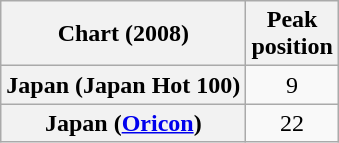<table class="wikitable sortable plainrowheaders">
<tr>
<th>Chart (2008)</th>
<th>Peak<br>position</th>
</tr>
<tr>
<th scope="row">Japan (Japan Hot 100)</th>
<td align="center">9</td>
</tr>
<tr>
<th scope="row">Japan (<a href='#'>Oricon</a>)</th>
<td align="center">22</td>
</tr>
</table>
